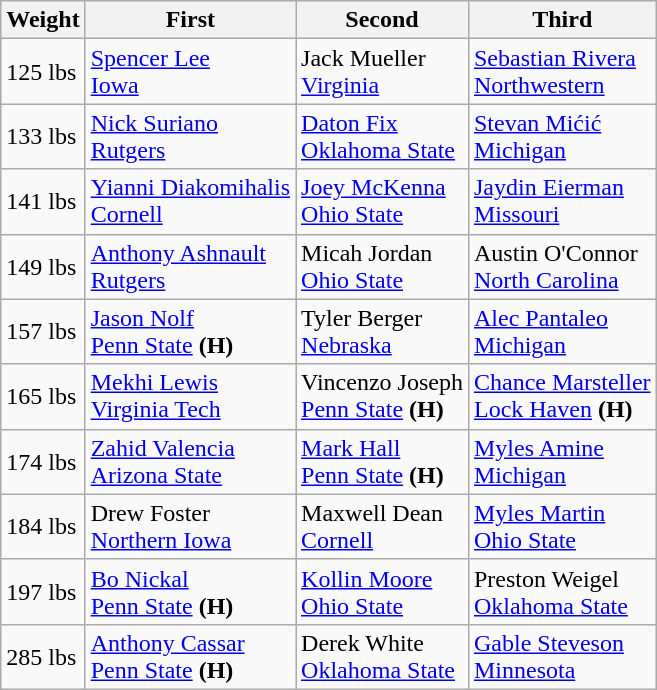<table class=wikitable>
<tr>
<th>Weight</th>
<th>First</th>
<th>Second</th>
<th>Third</th>
</tr>
<tr>
<td>125 lbs</td>
<td><small></small> <a href='#'>Spencer Lee</a><br><a href='#'>Iowa</a></td>
<td><small></small> Jack Mueller<br><a href='#'>Virginia</a></td>
<td><small></small> <a href='#'>Sebastian Rivera</a><br><a href='#'>Northwestern</a></td>
</tr>
<tr>
<td>133 lbs</td>
<td><small></small> <a href='#'>Nick Suriano</a><br><a href='#'>Rutgers</a></td>
<td><small></small> <a href='#'>Daton Fix</a><br><a href='#'>Oklahoma State</a></td>
<td><small></small> <a href='#'>Stevan Mićić</a><br><a href='#'>Michigan</a></td>
</tr>
<tr>
<td>141 lbs</td>
<td><small></small> <a href='#'>Yianni Diakomihalis</a><br><a href='#'>Cornell</a></td>
<td><small></small> <a href='#'>Joey McKenna</a><br><a href='#'>Ohio State</a></td>
<td><small></small> <a href='#'>Jaydin Eierman</a><br><a href='#'>Missouri</a></td>
</tr>
<tr>
<td>149 lbs</td>
<td><small></small> <a href='#'>Anthony Ashnault</a><br><a href='#'>Rutgers</a></td>
<td><small></small> Micah Jordan<br><a href='#'>Ohio State</a></td>
<td><small></small> Austin O'Connor<br><a href='#'>North Carolina</a></td>
</tr>
<tr>
<td>157 lbs</td>
<td><small></small> <a href='#'>Jason Nolf</a><br><a href='#'>Penn State</a> <strong>(H)</strong></td>
<td><small></small> Tyler Berger<br><a href='#'>Nebraska</a></td>
<td><small></small> <a href='#'>Alec Pantaleo</a><br><a href='#'>Michigan</a></td>
</tr>
<tr>
<td>165 lbs</td>
<td><small></small> <a href='#'>Mekhi Lewis</a><br><a href='#'>Virginia Tech</a></td>
<td><small></small> Vincenzo Joseph<br><a href='#'>Penn State</a> <strong>(H)</strong></td>
<td><small></small> <a href='#'>Chance Marsteller</a><br><a href='#'>Lock Haven</a> <strong>(H)</strong></td>
</tr>
<tr>
<td>174 lbs</td>
<td><small></small> <a href='#'>Zahid Valencia</a><br><a href='#'>Arizona State</a></td>
<td><small></small> <a href='#'>Mark Hall</a><br><a href='#'>Penn State</a> <strong>(H)</strong></td>
<td><small></small> <a href='#'>Myles Amine</a><br><a href='#'>Michigan</a></td>
</tr>
<tr>
<td>184 lbs</td>
<td><small></small> Drew Foster<br><a href='#'>Northern Iowa</a></td>
<td><small></small> Maxwell Dean<br><a href='#'>Cornell</a></td>
<td><small></small> <a href='#'>Myles Martin</a><br><a href='#'>Ohio State</a></td>
</tr>
<tr>
<td>197 lbs</td>
<td><small></small> <a href='#'>Bo Nickal</a><br><a href='#'>Penn State</a> <strong>(H)</strong></td>
<td><small></small> <a href='#'>Kollin Moore</a><br><a href='#'>Ohio State</a></td>
<td><small></small> Preston Weigel<br><a href='#'>Oklahoma State</a></td>
</tr>
<tr>
<td>285 lbs</td>
<td><small></small> <a href='#'>Anthony Cassar</a><br><a href='#'>Penn State</a> <strong>(H)</strong></td>
<td><small></small> Derek White<br><a href='#'>Oklahoma State</a></td>
<td><small></small> <a href='#'>Gable Steveson</a><br><a href='#'>Minnesota</a></td>
</tr>
</table>
